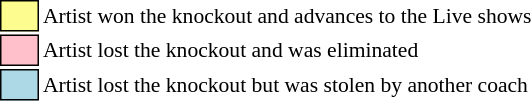<table class="toccolours" style="font-size: 90%; white-space: nowrap;">
<tr>
<td style="background-color:#fdfc8f; border: 1px solid black">      </td>
<td>Artist won the knockout and advances to the Live shows</td>
</tr>
<tr>
<td style="background-color:pink; border: 1px solid black">      </td>
<td>Artist lost the knockout and was eliminated</td>
</tr>
<tr>
<td style="background-color:lightblue; border: 1px solid black">      </td>
<td>Artist lost the knockout but was stolen by another coach</td>
</tr>
<tr>
</tr>
<tr>
</tr>
</table>
